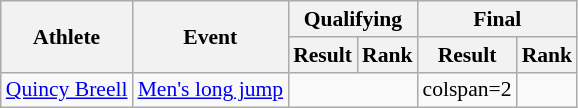<table class=wikitable style="text-align:center; font-size:90%">
<tr>
<th rowspan=2>Athlete</th>
<th rowspan=2>Event</th>
<th colspan=2>Qualifying</th>
<th colspan=2>Final</th>
</tr>
<tr>
<th>Result</th>
<th>Rank</th>
<th>Result</th>
<th>Rank</th>
</tr>
<tr>
<td><a href='#'>Quincy Breell</a></td>
<td><a href='#'>Men's long jump</a></td>
<td colspan=2></td>
<td>colspan=2</td>
</tr>
</table>
